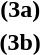<table>
<tr>
<th>(3a)</th>
<td></td>
</tr>
<tr>
<th>(3b)</th>
<td></td>
</tr>
</table>
